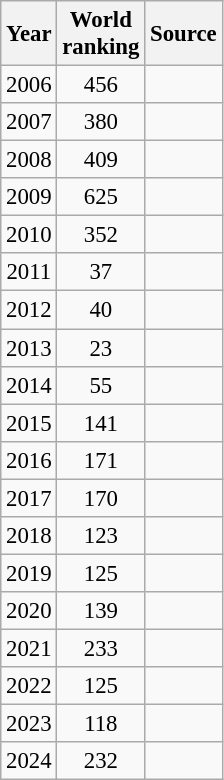<table class="wikitable" style="text-align:center; font-size: 95%;">
<tr>
<th>Year</th>
<th>World<br>ranking</th>
<th>Source</th>
</tr>
<tr>
<td>2006</td>
<td>456</td>
<td></td>
</tr>
<tr>
<td>2007</td>
<td>380</td>
<td></td>
</tr>
<tr>
<td>2008</td>
<td>409</td>
<td></td>
</tr>
<tr>
<td>2009</td>
<td>625</td>
<td></td>
</tr>
<tr>
<td>2010</td>
<td>352</td>
<td></td>
</tr>
<tr>
<td>2011</td>
<td>37</td>
<td></td>
</tr>
<tr>
<td>2012</td>
<td>40</td>
<td></td>
</tr>
<tr>
<td>2013</td>
<td>23</td>
<td></td>
</tr>
<tr>
<td>2014</td>
<td>55</td>
<td></td>
</tr>
<tr>
<td>2015</td>
<td>141</td>
<td></td>
</tr>
<tr>
<td>2016</td>
<td>171</td>
<td></td>
</tr>
<tr>
<td>2017</td>
<td>170</td>
<td></td>
</tr>
<tr>
<td>2018</td>
<td>123</td>
<td></td>
</tr>
<tr>
<td>2019</td>
<td>125</td>
<td></td>
</tr>
<tr>
<td>2020</td>
<td>139</td>
<td></td>
</tr>
<tr>
<td>2021</td>
<td>233</td>
<td></td>
</tr>
<tr>
<td>2022</td>
<td>125</td>
<td></td>
</tr>
<tr>
<td>2023</td>
<td>118</td>
<td></td>
</tr>
<tr>
<td>2024</td>
<td>232</td>
<td></td>
</tr>
</table>
